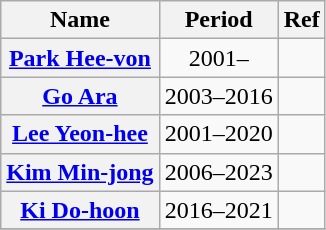<table class="wikitable plainrowheaders sortable" style="text-align:center">
<tr>
<th>Name</th>
<th>Period</th>
<th class="unsortable">Ref</th>
</tr>
<tr>
<th scope="row"><a href='#'>Park Hee-von</a></th>
<td>2001–</td>
<td></td>
</tr>
<tr>
<th scope="row"><a href='#'>Go Ara</a></th>
<td>2003–2016</td>
<td></td>
</tr>
<tr>
<th scope="row"><a href='#'>Lee Yeon-hee</a></th>
<td>2001–2020</td>
<td></td>
</tr>
<tr>
<th scope="row"><a href='#'>Kim Min-jong</a></th>
<td>2006–2023</td>
<td></td>
</tr>
<tr>
<th scope="row"><a href='#'>Ki Do-hoon</a></th>
<td>2016–2021</td>
<td></td>
</tr>
<tr>
</tr>
</table>
